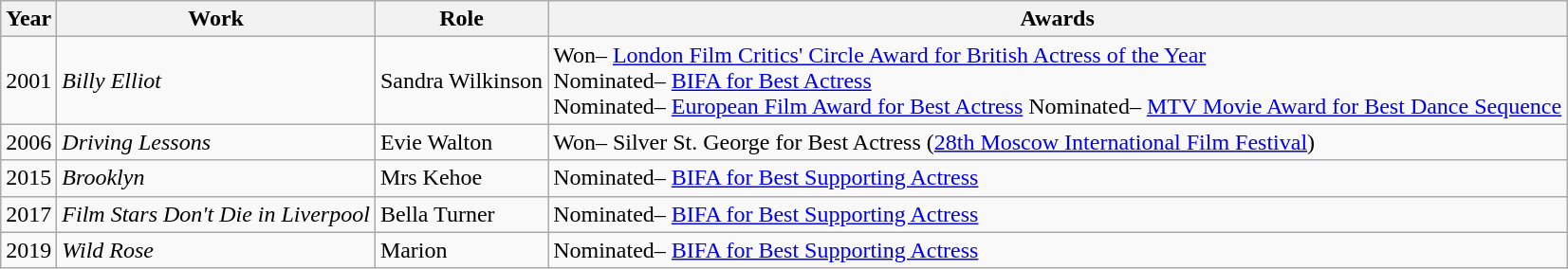<table class="wikitable">
<tr style="text-align:center;">
<th>Year</th>
<th>Work</th>
<th>Role</th>
<th>Awards</th>
</tr>
<tr>
<td>2001</td>
<td><em>Billy Elliot</em></td>
<td>Sandra Wilkinson</td>
<td>Won– <a href='#'>London Film Critics' Circle Award for British Actress of the Year</a><br>Nominated– <a href='#'>BIFA for Best Actress</a> <br>
Nominated– <a href='#'>European Film Award for Best Actress</a>
Nominated– <a href='#'>MTV Movie Award for Best Dance Sequence</a> </td>
</tr>
<tr>
<td>2006</td>
<td><em>Driving Lessons</em></td>
<td>Evie Walton</td>
<td>Won– Silver St. George for Best Actress (<a href='#'>28th Moscow International Film Festival</a>)</td>
</tr>
<tr>
<td>2015</td>
<td><em>Brooklyn</em></td>
<td>Mrs Kehoe</td>
<td>Nominated– <a href='#'>BIFA for Best Supporting Actress</a></td>
</tr>
<tr>
<td>2017</td>
<td><em>Film Stars Don't Die in Liverpool</em></td>
<td>Bella Turner</td>
<td>Nominated– <a href='#'>BIFA for Best Supporting Actress</a></td>
</tr>
<tr>
<td>2019</td>
<td><em>Wild Rose</em></td>
<td>Marion</td>
<td>Nominated– <a href='#'>BIFA for Best Supporting Actress</a></td>
</tr>
</table>
